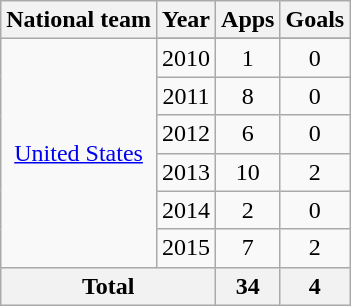<table class="wikitable" style="text-align:center">
<tr>
<th>National team</th>
<th>Year</th>
<th>Apps</th>
<th>Goals</th>
</tr>
<tr>
<td rowspan=7><a href='#'>United States</a></td>
</tr>
<tr>
<td>2010</td>
<td>1</td>
<td>0</td>
</tr>
<tr>
<td>2011</td>
<td>8</td>
<td>0</td>
</tr>
<tr>
<td>2012</td>
<td>6</td>
<td>0</td>
</tr>
<tr>
<td>2013</td>
<td>10</td>
<td>2</td>
</tr>
<tr>
<td>2014</td>
<td>2</td>
<td>0</td>
</tr>
<tr>
<td>2015</td>
<td>7</td>
<td>2</td>
</tr>
<tr>
<th colspan="2">Total</th>
<th>34</th>
<th>4</th>
</tr>
</table>
